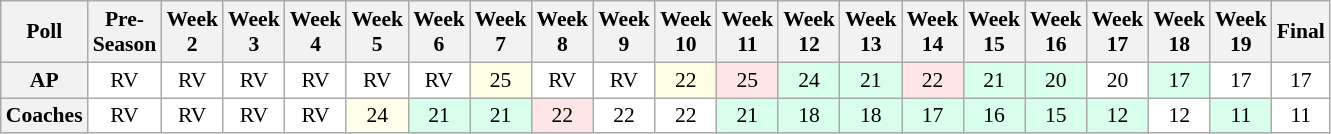<table class="wikitable" style="white-space:nowrap;font-size:90%">
<tr>
<th>Poll</th>
<th>Pre-<br>Season</th>
<th>Week<br>2</th>
<th>Week<br>3</th>
<th>Week<br>4</th>
<th>Week<br>5</th>
<th>Week<br>6</th>
<th>Week<br>7</th>
<th>Week<br>8</th>
<th>Week<br>9</th>
<th>Week<br>10</th>
<th>Week<br>11</th>
<th>Week<br>12</th>
<th>Week<br>13</th>
<th>Week<br>14</th>
<th>Week<br>15</th>
<th>Week<br>16</th>
<th>Week<br>17</th>
<th>Week<br>18</th>
<th>Week<br>19</th>
<th>Final</th>
</tr>
<tr style="text-align:center;">
<th>AP</th>
<td style="background:#FFF;">RV</td>
<td style="background:#FFF;">RV</td>
<td style="background:#FFF;">RV</td>
<td style="background:#FFF;">RV</td>
<td style="background:#FFF;">RV</td>
<td style="background:#FFF;">RV</td>
<td style="background:#FFFFE6;">25</td>
<td style="background:#FFF;">RV</td>
<td style="background:#FFF;">RV</td>
<td style="background:#FFFFE6;">22</td>
<td style="background:#FFE6E6;">25</td>
<td style="background:#D8FFEB;">24</td>
<td style="background:#D8FFEB;">21</td>
<td style="background:#FFE6E6;">22</td>
<td style="background:#D8FFEB;">21</td>
<td style="background:#D8FFEB;">20</td>
<td style="background:#FFF;">20</td>
<td style="background:#D8FFEB;">17</td>
<td style="background:#FFF;">17</td>
<td style="background:#FFF;">17</td>
</tr>
<tr style="text-align:center;">
<th>Coaches</th>
<td style="background:#FFF;">RV</td>
<td style="background:#FFF;">RV</td>
<td style="background:#FFF;">RV</td>
<td style="background:#FFF;">RV</td>
<td style="background:#FFFFEB;">24</td>
<td style="background:#D8FFEB;">21</td>
<td style="background:#D8FFEB;">21</td>
<td style="background:#FFE6E6;">22</td>
<td style="background:#FFF;">22</td>
<td style="background:#FFF;">22</td>
<td style="background:#D8FFEB;">21</td>
<td style="background:#D8FFEB;">18</td>
<td style="background:#D8FFEB;">18</td>
<td style="background:#D8FFEB;">17</td>
<td style="background:#D8FFEB;">16</td>
<td style="background:#D8FFEB;">15</td>
<td style="background:#D8FFEB;">12</td>
<td style="background:#FFF;">12</td>
<td style="background:#D8FFEB;">11</td>
<td style="background:#FFF;">11</td>
</tr>
</table>
